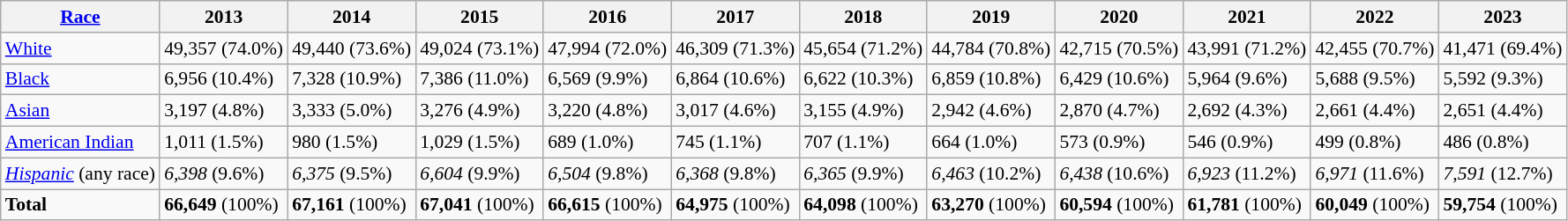<table class="wikitable" style="font-size: 90%;">
<tr>
<th><a href='#'>Race</a></th>
<th>2013</th>
<th>2014</th>
<th>2015</th>
<th>2016</th>
<th>2017</th>
<th>2018</th>
<th>2019</th>
<th>2020</th>
<th>2021</th>
<th>2022</th>
<th>2023</th>
</tr>
<tr>
<td><a href='#'>White</a></td>
<td>49,357 (74.0%)</td>
<td>49,440 (73.6%)</td>
<td>49,024 (73.1%)</td>
<td>47,994 (72.0%)</td>
<td>46,309 (71.3%)</td>
<td>45,654 (71.2%)</td>
<td>44,784 (70.8%)</td>
<td>42,715 (70.5%)</td>
<td>43,991 (71.2%)</td>
<td>42,455 (70.7%)</td>
<td>41,471 (69.4%)</td>
</tr>
<tr>
<td><a href='#'>Black</a></td>
<td>6,956 (10.4%)</td>
<td>7,328 (10.9%)</td>
<td>7,386 (11.0%)</td>
<td>6,569 (9.9%)</td>
<td>6,864 (10.6%)</td>
<td>6,622 (10.3%)</td>
<td>6,859 (10.8%)</td>
<td>6,429 (10.6%)</td>
<td>5,964 (9.6%)</td>
<td>5,688 (9.5%)</td>
<td>5,592 (9.3%)</td>
</tr>
<tr>
<td><a href='#'>Asian</a></td>
<td>3,197 (4.8%)</td>
<td>3,333 (5.0%)</td>
<td>3,276 (4.9%)</td>
<td>3,220 (4.8%)</td>
<td>3,017 (4.6%)</td>
<td>3,155 (4.9%)</td>
<td>2,942 (4.6%)</td>
<td>2,870 (4.7%)</td>
<td>2,692 (4.3%)</td>
<td>2,661 (4.4%)</td>
<td>2,651 (4.4%)</td>
</tr>
<tr>
<td><a href='#'>American Indian</a></td>
<td>1,011 (1.5%)</td>
<td>980 (1.5%)</td>
<td>1,029 (1.5%)</td>
<td>689 (1.0%)</td>
<td>745 (1.1%)</td>
<td>707 (1.1%)</td>
<td>664 (1.0%)</td>
<td>573 (0.9%)</td>
<td>546 (0.9%)</td>
<td>499 (0.8%)</td>
<td>486 (0.8%)</td>
</tr>
<tr>
<td><em><a href='#'>Hispanic</a></em> (any race)</td>
<td><em>6,398</em> (9.6%)</td>
<td><em>6,375</em> (9.5%)</td>
<td><em>6,604</em> (9.9%)</td>
<td><em>6,504</em> (9.8%)</td>
<td><em>6,368</em> (9.8%)</td>
<td><em>6,365</em> (9.9%)</td>
<td><em>6,463</em> (10.2%)</td>
<td><em>6,438</em> (10.6%)</td>
<td><em>6,923</em> (11.2%)</td>
<td><em>6,971</em> (11.6%)</td>
<td><em>7,591</em> (12.7%)</td>
</tr>
<tr>
<td><strong>Total</strong></td>
<td><strong>66,649</strong> (100%)</td>
<td><strong>67,161</strong> (100%)</td>
<td><strong>67,041</strong> (100%)</td>
<td><strong>66,615</strong> (100%)</td>
<td><strong>64,975</strong> (100%)</td>
<td><strong>64,098</strong> (100%)</td>
<td><strong>63,270</strong> (100%)</td>
<td><strong>60,594</strong> (100%)</td>
<td><strong>61,781</strong> (100%)</td>
<td><strong>60,049</strong> (100%)</td>
<td><strong>59,754</strong> (100%)</td>
</tr>
</table>
